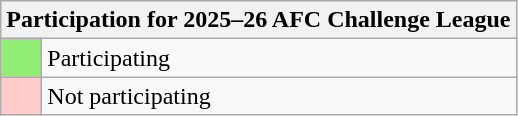<table class="wikitable">
<tr>
<th bgcolor=#f7f8ff colspan=2>Participation for 2025–26 AFC Challenge League</th>
</tr>
<tr>
<td bgcolor=#90ee77 width=20></td>
<td>Participating</td>
</tr>
<tr>
<td bgcolor=#ffcccc width=20></td>
<td>Not participating</td>
</tr>
</table>
